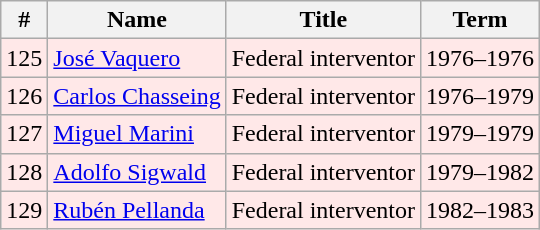<table class="wikitable">
<tr>
<th>#</th>
<th>Name</th>
<th>Title</th>
<th>Term</th>
</tr>
<tr bgcolor=#FFE8E8>
<td>125</td>
<td><a href='#'>José Vaquero</a></td>
<td>Federal interventor</td>
<td>1976–1976</td>
</tr>
<tr bgcolor=#FFE8E8>
<td>126</td>
<td><a href='#'>Carlos Chasseing</a></td>
<td>Federal interventor</td>
<td>1976–1979</td>
</tr>
<tr bgcolor=#FFE8E8>
<td>127</td>
<td><a href='#'>Miguel Marini</a></td>
<td>Federal interventor</td>
<td>1979–1979</td>
</tr>
<tr bgcolor=#FFE8E8>
<td>128</td>
<td><a href='#'>Adolfo Sigwald</a></td>
<td>Federal interventor</td>
<td>1979–1982</td>
</tr>
<tr bgcolor=#FFE8E8>
<td>129</td>
<td><a href='#'>Rubén Pellanda</a></td>
<td>Federal interventor</td>
<td>1982–1983</td>
</tr>
</table>
